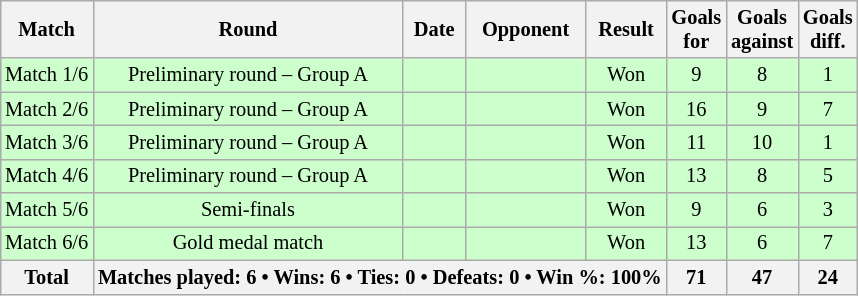<table class="wikitable sortable" style="text-align: center; font-size: 85%; margin-left: 1em;">
<tr>
<th>Match</th>
<th>Round</th>
<th>Date</th>
<th>Opponent</th>
<th>Result</th>
<th>Goals<br>for</th>
<th>Goals<br>against</th>
<th>Goals<br>diff.</th>
</tr>
<tr style="background-color: #ccffcc;">
<td>Match 1/6</td>
<td>Preliminary round – Group A</td>
<td style="text-align: right;"></td>
<td style="text-align: left;"></td>
<td>Won</td>
<td>9</td>
<td>8</td>
<td>1</td>
</tr>
<tr style="background-color: #ccffcc;">
<td>Match 2/6</td>
<td>Preliminary round – Group A</td>
<td style="text-align: right;"></td>
<td style="text-align: left;"></td>
<td>Won</td>
<td>16</td>
<td>9</td>
<td>7</td>
</tr>
<tr style="background-color: #ccffcc;">
<td>Match 3/6</td>
<td>Preliminary round – Group A</td>
<td style="text-align: right;"></td>
<td style="text-align: left;"></td>
<td>Won</td>
<td>11</td>
<td>10</td>
<td>1</td>
</tr>
<tr style="background-color: #ccffcc;">
<td>Match 4/6</td>
<td>Preliminary round – Group A</td>
<td style="text-align: right;"></td>
<td style="text-align: left;"></td>
<td>Won</td>
<td>13</td>
<td>8</td>
<td>5</td>
</tr>
<tr style="background-color: #ccffcc;">
<td>Match 5/6</td>
<td>Semi-finals</td>
<td style="text-align: right;"></td>
<td style="text-align: left;"></td>
<td>Won</td>
<td>9</td>
<td>6</td>
<td>3</td>
</tr>
<tr style="background-color: #ccffcc;">
<td>Match 6/6</td>
<td>Gold medal match</td>
<td style="text-align: right;"></td>
<td style="text-align: left;"></td>
<td>Won</td>
<td>13</td>
<td>6</td>
<td>7</td>
</tr>
<tr>
<th>Total</th>
<th colspan="4">Matches played: 6 • Wins: 6 • Ties: 0 • Defeats: 0 • Win %: 100%</th>
<th>71</th>
<th>47</th>
<th>24</th>
</tr>
</table>
